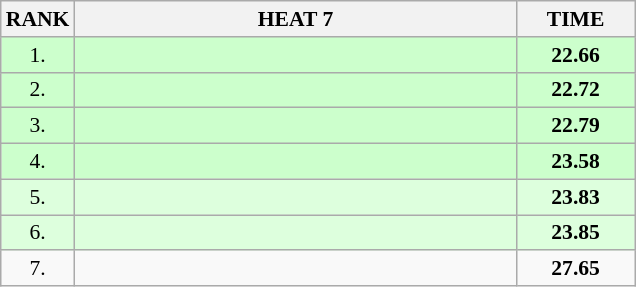<table class="wikitable" style="border-collapse: collapse; font-size: 90%;">
<tr>
<th>RANK</th>
<th style="width: 20em">HEAT 7</th>
<th style="width: 5em">TIME</th>
</tr>
<tr style="background:#ccffcc;">
<td align="center">1.</td>
<td></td>
<td align="center"><strong>22.66</strong></td>
</tr>
<tr style="background:#ccffcc;">
<td align="center">2.</td>
<td></td>
<td align="center"><strong>22.72</strong></td>
</tr>
<tr style="background:#ccffcc;">
<td align="center">3.</td>
<td></td>
<td align="center"><strong>22.79</strong></td>
</tr>
<tr style="background:#ccffcc;">
<td align="center">4.</td>
<td></td>
<td align="center"><strong>23.58</strong></td>
</tr>
<tr style="background:#ddffdd;">
<td align="center">5.</td>
<td></td>
<td align="center"><strong>23.83</strong></td>
</tr>
<tr style="background:#ddffdd;">
<td align="center">6.</td>
<td></td>
<td align="center"><strong>23.85</strong></td>
</tr>
<tr>
<td align="center">7.</td>
<td></td>
<td align="center"><strong>27.65</strong></td>
</tr>
</table>
